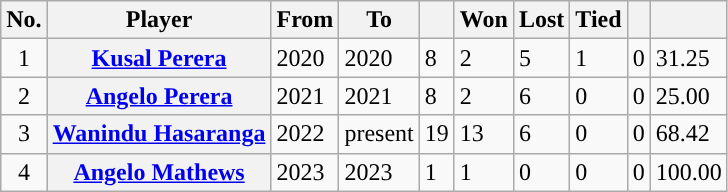<table class="wikitable">
<tr>
<th>No.</th>
<th>Player</th>
<th>From</th>
<th>To</th>
<th></th>
<th>Won</th>
<th>Lost</th>
<th>Tied</th>
<th></th>
<th></th>
</tr>
<tr>
<td style="text-align:center;">1</td>
<th><a href='#'>Kusal Perera</a></th>
<td>2020</td>
<td>2020</td>
<td>8</td>
<td>2</td>
<td>5</td>
<td>1</td>
<td>0</td>
<td>31.25</td>
</tr>
<tr>
<td style="text-align:center;">2</td>
<th><a href='#'>Angelo Perera</a></th>
<td>2021</td>
<td>2021</td>
<td>8</td>
<td>2</td>
<td>6</td>
<td>0</td>
<td>0</td>
<td>25.00</td>
</tr>
<tr>
<td style="text-align:center;">3</td>
<th><a href='#'>Wanindu Hasaranga</a></th>
<td>2022</td>
<td>present</td>
<td>19</td>
<td>13</td>
<td>6</td>
<td>0</td>
<td>0</td>
<td>68.42</td>
</tr>
<tr>
<td style="text-align:center;">4</td>
<th><a href='#'>Angelo Mathews</a></th>
<td>2023</td>
<td>2023</td>
<td>1</td>
<td>1</td>
<td>0</td>
<td>0</td>
<td>0</td>
<td>100.00</td>
</tr>
</table>
